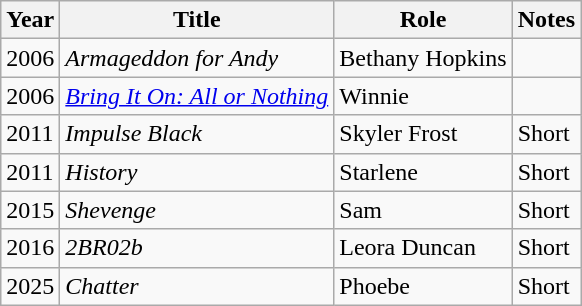<table class="wikitable sortable">
<tr>
<th>Year</th>
<th>Title</th>
<th>Role</th>
<th class="unsortable">Notes</th>
</tr>
<tr>
<td>2006</td>
<td><em>Armageddon for Andy</em></td>
<td>Bethany Hopkins</td>
<td></td>
</tr>
<tr>
<td>2006</td>
<td><em><a href='#'>Bring It On: All or Nothing</a></em></td>
<td>Winnie</td>
<td></td>
</tr>
<tr>
<td>2011</td>
<td><em>Impulse Black</em></td>
<td>Skyler Frost</td>
<td>Short</td>
</tr>
<tr>
<td>2011</td>
<td><em>History</em></td>
<td>Starlene</td>
<td>Short</td>
</tr>
<tr>
<td>2015</td>
<td><em>Shevenge</em></td>
<td>Sam</td>
<td>Short</td>
</tr>
<tr>
<td>2016</td>
<td><em>2BR02b</em></td>
<td>Leora Duncan</td>
<td>Short</td>
</tr>
<tr>
<td>2025</td>
<td><em>Chatter</em></td>
<td>Phoebe</td>
<td>Short</td>
</tr>
</table>
